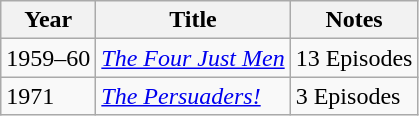<table class="wikitable">
<tr>
<th>Year</th>
<th>Title</th>
<th>Notes</th>
</tr>
<tr>
<td>1959–60</td>
<td><em><a href='#'>The Four Just Men</a></em></td>
<td>13 Episodes</td>
</tr>
<tr>
<td>1971</td>
<td><em><a href='#'>The Persuaders!</a></em></td>
<td>3 Episodes</td>
</tr>
</table>
